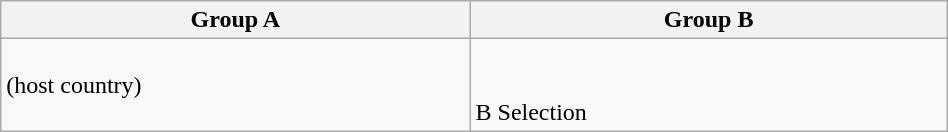<table class="wikitable" width=50%>
<tr>
<th width=5%>Group A</th>
<th width=5%>Group B</th>
</tr>
<tr>
<td><br> (host country)<br> <br></td>
<td><br>  <br> B Selection <br></td>
</tr>
</table>
